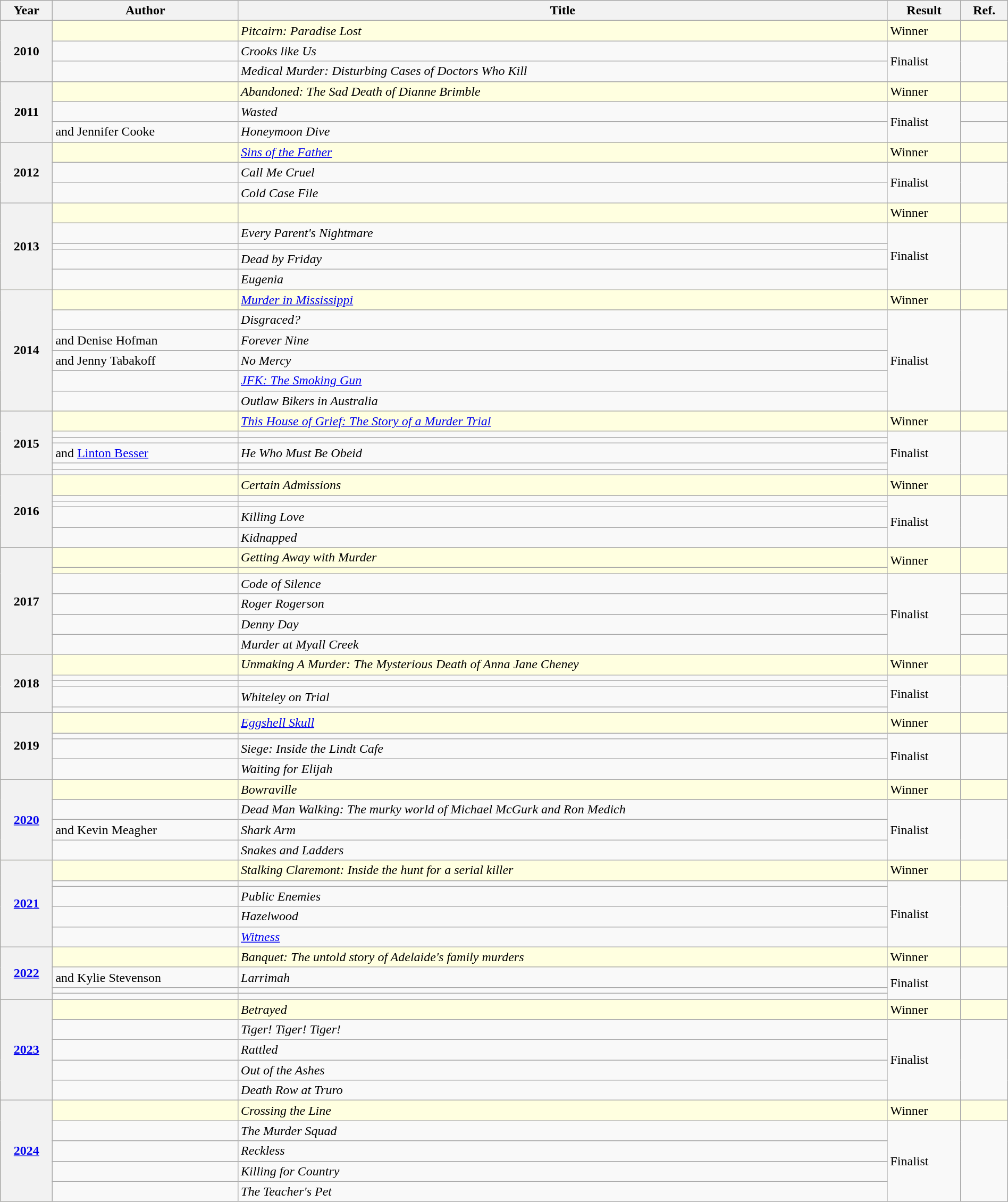<table class="wikitable sortable mw-collapsible" width=100%>
<tr>
<th scope=col>Year</th>
<th scope=col>Author</th>
<th scope=col>Title</th>
<th scope=col>Result</th>
<th scope=col>Ref.</th>
</tr>
<tr style="background:lightyellow;">
<th rowspan="3">2010</th>
<td></td>
<td><em>Pitcairn: Paradise Lost</em></td>
<td>Winner</td>
<td></td>
</tr>
<tr>
<td></td>
<td><em>Crooks like Us</em></td>
<td rowspan="2">Finalist</td>
<td rowspan="2"></td>
</tr>
<tr>
<td></td>
<td><em>Medical Murder: Disturbing Cases of Doctors Who Kill</em></td>
</tr>
<tr style="background:lightyellow;">
<th rowspan="3">2011</th>
<td></td>
<td><em>Abandoned: The Sad Death of Dianne Brimble</em></td>
<td>Winner</td>
<td></td>
</tr>
<tr>
<td></td>
<td><em>Wasted</em></td>
<td rowspan="2">Finalist</td>
<td></td>
</tr>
<tr>
<td> and Jennifer Cooke</td>
<td><em>Honeymoon Dive</em></td>
<td></td>
</tr>
<tr style="background:lightyellow;">
<th rowspan="3">2012</th>
<td></td>
<td><em><a href='#'>Sins of the Father</a></em></td>
<td>Winner</td>
<td></td>
</tr>
<tr>
<td></td>
<td><em>Call Me Cruel</em></td>
<td rowspan="2">Finalist</td>
<td rowspan="2"></td>
</tr>
<tr>
<td></td>
<td><em>Cold Case File</em></td>
</tr>
<tr style="background:lightyellow;">
<th rowspan="5">2013</th>
<td></td>
<td><em></em></td>
<td>Winner</td>
<td></td>
</tr>
<tr>
<td></td>
<td><em>Every Parent's Nightmare</em></td>
<td rowspan="4">Finalist</td>
<td rowspan="4"></td>
</tr>
<tr>
<td></td>
<td><em></em></td>
</tr>
<tr>
<td></td>
<td><em>Dead by Friday</em></td>
</tr>
<tr>
<td></td>
<td><em>Eugenia</em></td>
</tr>
<tr style="background:lightyellow;">
<th rowspan="6">2014</th>
<td></td>
<td><em><a href='#'>Murder in Mississippi</a></em></td>
<td>Winner</td>
<td></td>
</tr>
<tr>
<td></td>
<td><em>Disgraced?</em></td>
<td rowspan="5">Finalist</td>
<td rowspan="5"></td>
</tr>
<tr>
<td> and Denise Hofman</td>
<td><em>Forever Nine</em></td>
</tr>
<tr>
<td> and Jenny Tabakoff</td>
<td><em>No Mercy</em></td>
</tr>
<tr>
<td></td>
<td><em><a href='#'>JFK: The Smoking Gun</a></em></td>
</tr>
<tr>
<td></td>
<td><em>Outlaw Bikers in Australia</em></td>
</tr>
<tr style="background:lightyellow;">
<th rowspan="6">2015</th>
<td></td>
<td><em><a href='#'>This House of Grief: The Story of a Murder Trial</a></em></td>
<td>Winner</td>
<td></td>
</tr>
<tr>
<td></td>
<td><em></em></td>
<td rowspan="5">Finalist</td>
<td rowspan="5"></td>
</tr>
<tr>
<td></td>
<td><em></em></td>
</tr>
<tr>
<td> and <a href='#'>Linton Besser</a></td>
<td><em>He Who Must Be Obeid</em></td>
</tr>
<tr>
<td></td>
<td><em></em></td>
</tr>
<tr>
<td></td>
<td><em></em></td>
</tr>
<tr style="background:lightyellow;">
<th rowspan="5">2016</th>
<td></td>
<td><em>Certain Admissions</em></td>
<td>Winner</td>
<td></td>
</tr>
<tr>
<td></td>
<td><em></em></td>
<td rowspan="4">Finalist</td>
<td rowspan="4"></td>
</tr>
<tr>
<td></td>
<td><em></em></td>
</tr>
<tr>
<td></td>
<td><em>Killing Love</em></td>
</tr>
<tr>
<td></td>
<td><em>Kidnapped</em></td>
</tr>
<tr style="background:lightyellow;">
<th rowspan="6">2017</th>
<td></td>
<td><em>Getting Away with Murder</em></td>
<td rowspan="2">Winner</td>
<td rowspan="2"></td>
</tr>
<tr style="background:lightyellow;">
<td></td>
<td><em></em></td>
</tr>
<tr>
<td></td>
<td><em>Code of Silence</em></td>
<td rowspan="4">Finalist</td>
<td></td>
</tr>
<tr>
<td></td>
<td><em>Roger Rogerson</em></td>
<td></td>
</tr>
<tr>
<td></td>
<td><em>Denny Day</em></td>
<td></td>
</tr>
<tr>
<td></td>
<td><em>Murder at Myall Creek</em></td>
<td></td>
</tr>
<tr style="background:lightyellow;">
<th rowspan="5">2018</th>
<td></td>
<td><em>Unmaking A Murder: The Mysterious Death of Anna Jane Cheney</em></td>
<td>Winner</td>
<td></td>
</tr>
<tr>
<td></td>
<td><em></em></td>
<td rowspan="4">Finalist</td>
<td rowspan="4"></td>
</tr>
<tr>
<td></td>
<td><em></em></td>
</tr>
<tr>
<td></td>
<td><em>Whiteley on Trial</em></td>
</tr>
<tr>
<td></td>
<td><em></em></td>
</tr>
<tr style="background:lightyellow;">
<th rowspan="4">2019</th>
<td></td>
<td><em><a href='#'>Eggshell Skull</a></em></td>
<td>Winner</td>
<td></td>
</tr>
<tr>
<td></td>
<td><em></em></td>
<td rowspan="3">Finalist</td>
<td rowspan="3"></td>
</tr>
<tr>
<td></td>
<td><em>Siege: Inside the Lindt Cafe</em></td>
</tr>
<tr>
<td></td>
<td><em>Waiting for Elijah</em></td>
</tr>
<tr style="background:lightyellow;">
<th rowspan="4"><a href='#'>2020</a></th>
<td></td>
<td><em>Bowraville</em></td>
<td>Winner</td>
<td></td>
</tr>
<tr>
<td></td>
<td><em>Dead Man Walking: The murky world of Michael McGurk and Ron Medich</em></td>
<td rowspan="3">Finalist</td>
<td rowspan="3"></td>
</tr>
<tr>
<td> and Kevin Meagher</td>
<td><em>Shark Arm</em></td>
</tr>
<tr>
<td></td>
<td><em>Snakes and Ladders</em></td>
</tr>
<tr style="background:lightyellow;">
<th rowspan="5"><a href='#'>2021</a></th>
<td></td>
<td><em>Stalking Claremont: Inside the hunt for a serial killer</em></td>
<td>Winner</td>
<td></td>
</tr>
<tr>
<td></td>
<td><em></em></td>
<td rowspan="4">Finalist</td>
<td rowspan="4"></td>
</tr>
<tr>
<td></td>
<td><em>Public Enemies</em></td>
</tr>
<tr>
<td></td>
<td><em>Hazelwood</em></td>
</tr>
<tr>
<td></td>
<td><em><a href='#'>Witness</a></em></td>
</tr>
<tr style="background:lightyellow;">
<th rowspan="4"><a href='#'>2022</a></th>
<td></td>
<td><em>Banquet: The untold story of Adelaide's family murders</em></td>
<td>Winner</td>
<td></td>
</tr>
<tr>
<td> and Kylie Stevenson</td>
<td><em>Larrimah</em></td>
<td rowspan="3">Finalist</td>
<td rowspan="3"></td>
</tr>
<tr>
<td></td>
<td><em></em></td>
</tr>
<tr>
<td></td>
<td><em></em></td>
</tr>
<tr style="background:lightyellow;">
<th rowspan="5"><a href='#'>2023</a></th>
<td></td>
<td><em>Betrayed</em></td>
<td>Winner</td>
<td></td>
</tr>
<tr>
<td></td>
<td><em>Tiger! Tiger! Tiger!</em></td>
<td rowspan="4">Finalist</td>
<td rowspan="4"></td>
</tr>
<tr>
<td></td>
<td><em>Rattled</em></td>
</tr>
<tr>
<td></td>
<td><em>Out of the Ashes</em></td>
</tr>
<tr>
<td></td>
<td><em>Death Row at Truro</em></td>
</tr>
<tr style="background:lightyellow;">
<th rowspan="5"><a href='#'>2024</a></th>
<td></td>
<td><em>Crossing the Line</em></td>
<td>Winner</td>
<td></td>
</tr>
<tr>
<td></td>
<td><em>The Murder Squad</em></td>
<td rowspan="4">Finalist</td>
<td rowspan="4"></td>
</tr>
<tr>
<td></td>
<td><em>Reckless</em></td>
</tr>
<tr>
<td></td>
<td><em>Killing for Country</em></td>
</tr>
<tr>
<td></td>
<td><em>The Teacher's Pet</em></td>
</tr>
</table>
